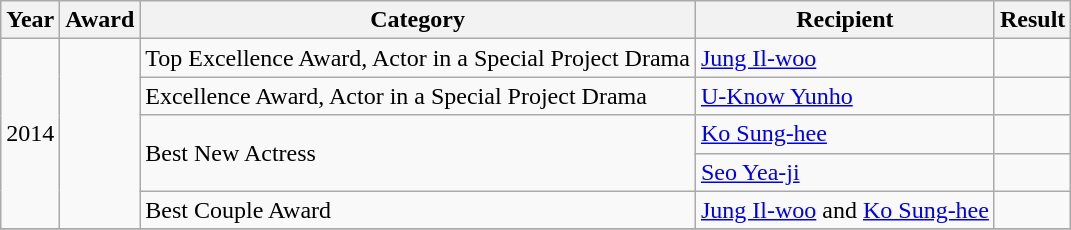<table class="wikitable">
<tr>
<th>Year</th>
<th>Award</th>
<th>Category</th>
<th>Recipient</th>
<th>Result</th>
</tr>
<tr>
<td rowspan=5>2014</td>
<td rowspan=5></td>
<td>Top Excellence Award, Actor in a Special Project Drama</td>
<td><a href='#'>Jung Il-woo</a></td>
<td></td>
</tr>
<tr>
<td>Excellence Award, Actor in a Special Project Drama</td>
<td><a href='#'>U-Know Yunho</a></td>
<td></td>
</tr>
<tr>
<td rowspan=2>Best New Actress</td>
<td><a href='#'>Ko Sung-hee</a></td>
<td></td>
</tr>
<tr>
<td><a href='#'>Seo Yea-ji</a></td>
<td></td>
</tr>
<tr>
<td>Best Couple Award</td>
<td><a href='#'>Jung Il-woo</a> and <a href='#'>Ko Sung-hee</a></td>
<td></td>
</tr>
<tr>
</tr>
</table>
